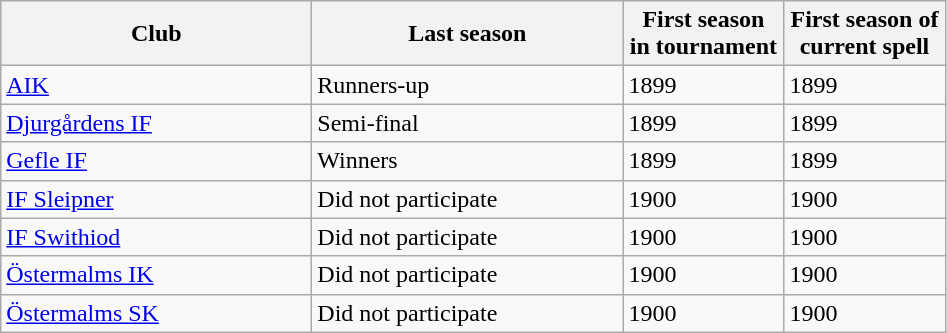<table class="wikitable">
<tr>
<th style="width: 200px;">Club</th>
<th style="width: 200px;">Last season</th>
<th style="width: 100px;">First season<br>in tournament</th>
<th style="width: 100px;">First season of<br>current spell</th>
</tr>
<tr>
<td><a href='#'>AIK</a></td>
<td>Runners-up</td>
<td>1899</td>
<td>1899</td>
</tr>
<tr>
<td><a href='#'>Djurgårdens IF</a></td>
<td>Semi-final</td>
<td>1899</td>
<td>1899</td>
</tr>
<tr>
<td><a href='#'>Gefle IF</a></td>
<td>Winners</td>
<td>1899</td>
<td>1899</td>
</tr>
<tr>
<td><a href='#'>IF Sleipner</a></td>
<td>Did not participate</td>
<td>1900</td>
<td>1900</td>
</tr>
<tr>
<td><a href='#'>IF Swithiod</a></td>
<td>Did not participate</td>
<td>1900</td>
<td>1900</td>
</tr>
<tr>
<td><a href='#'>Östermalms IK</a></td>
<td>Did not participate</td>
<td>1900</td>
<td>1900</td>
</tr>
<tr>
<td><a href='#'>Östermalms SK</a></td>
<td>Did not participate</td>
<td>1900</td>
<td>1900</td>
</tr>
</table>
